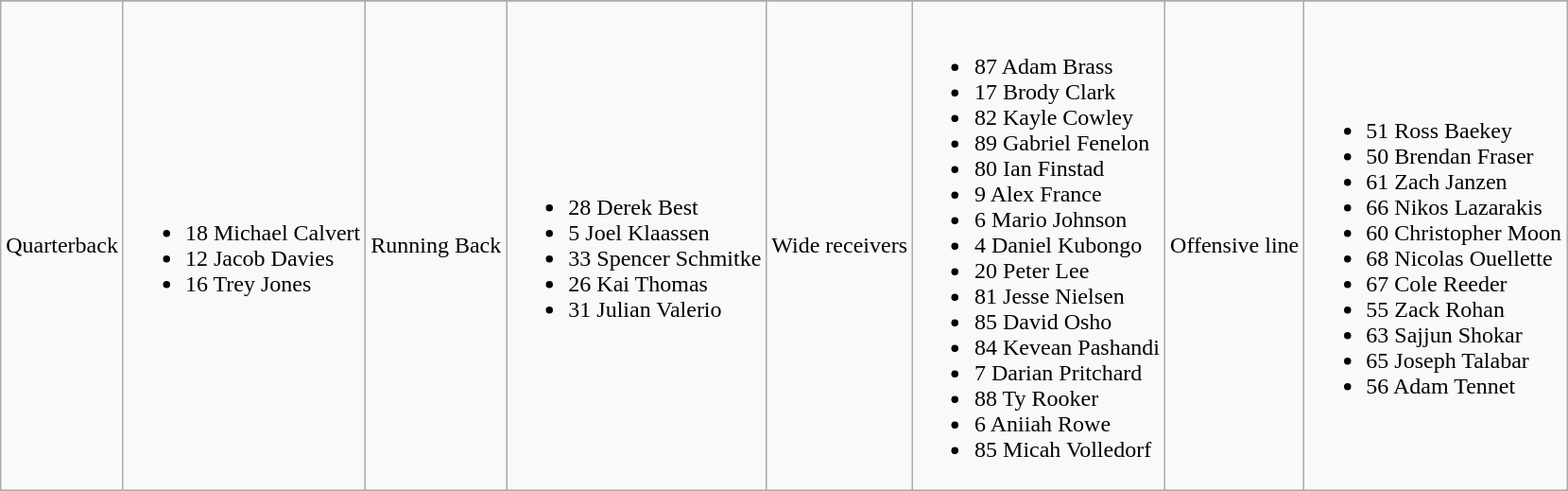<table class="wikitable">
<tr>
</tr>
<tr>
<td>Quarterback</td>
<td><br><ul><li>18 Michael Calvert</li><li>12 Jacob Davies</li><li>16 Trey Jones</li></ul></td>
<td>Running Back</td>
<td><br><ul><li>28 Derek Best</li><li>5 Joel Klaassen</li><li>33 Spencer Schmitke</li><li>26 Kai Thomas</li><li>31 Julian Valerio</li></ul></td>
<td>Wide receivers</td>
<td><br><ul><li>87 Adam Brass</li><li>17 Brody Clark</li><li>82 Kayle Cowley</li><li>89 Gabriel Fenelon</li><li>80 Ian Finstad</li><li>9 Alex France</li><li>6 Mario Johnson</li><li>4 Daniel Kubongo</li><li>20 Peter Lee</li><li>81 Jesse Nielsen</li><li>85 David Osho</li><li>84 Kevean Pashandi</li><li>7 Darian Pritchard</li><li>88 Ty Rooker</li><li>6 Aniiah Rowe</li><li>85 Micah Volledorf</li></ul></td>
<td>Offensive line</td>
<td><br><ul><li>51 Ross Baekey</li><li>50 Brendan Fraser</li><li>61 Zach Janzen</li><li>66 Nikos Lazarakis</li><li>60 Christopher Moon</li><li>68 Nicolas Ouellette</li><li>67 Cole Reeder</li><li>55 Zack Rohan</li><li>63 Sajjun Shokar</li><li>65 Joseph Talabar</li><li>56 Adam Tennet</li></ul></td>
</tr>
</table>
